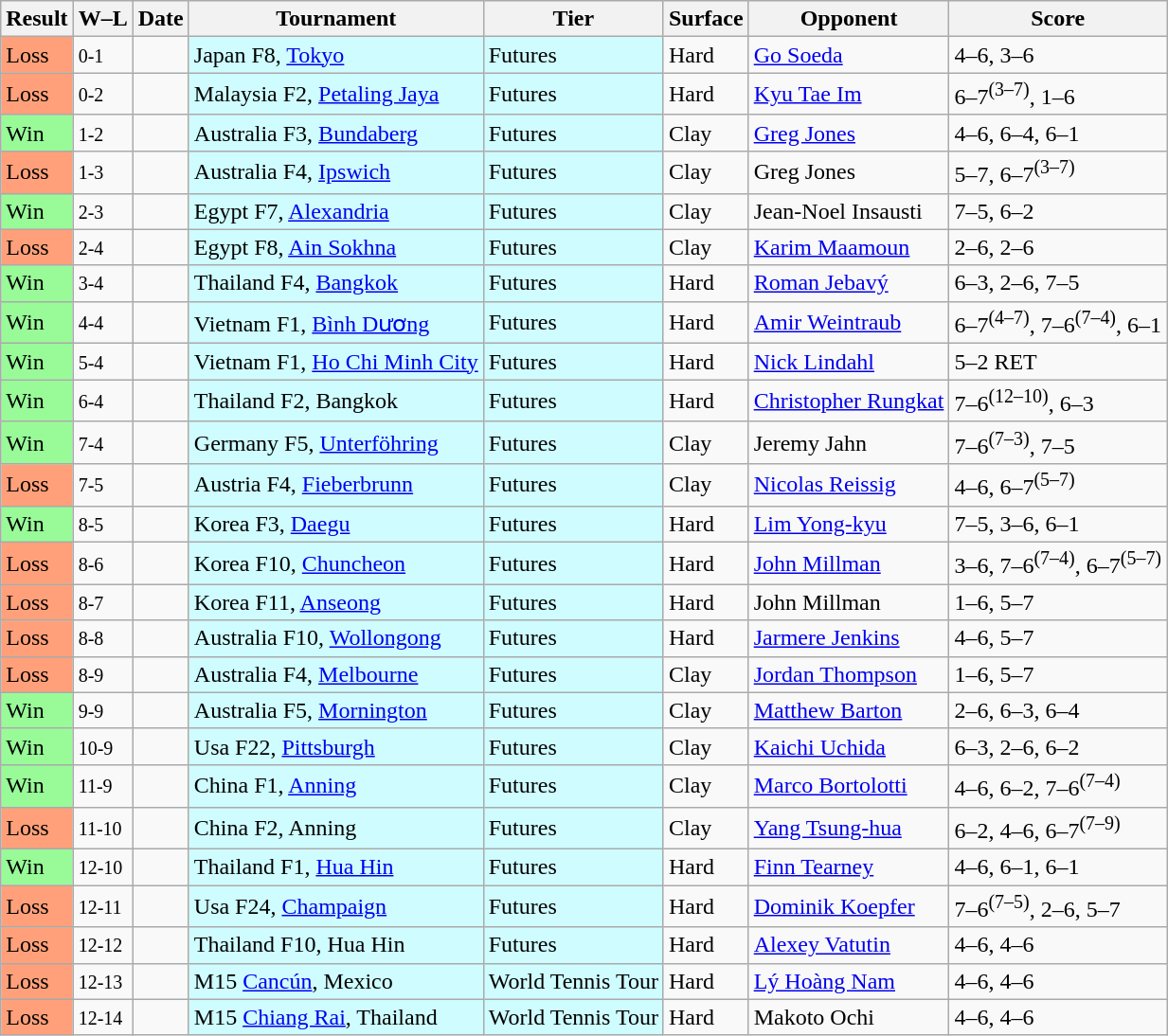<table class="sortable wikitable">
<tr>
<th>Result</th>
<th class="unsortable">W–L</th>
<th>Date</th>
<th>Tournament</th>
<th>Tier</th>
<th>Surface</th>
<th>Opponent</th>
<th class="unsortable">Score</th>
</tr>
<tr>
<td bgcolor="FFA07A">Loss</td>
<td><small>0-1</small></td>
<td></td>
<td style="background:#cffcff;">Japan F8, <a href='#'>Tokyo</a></td>
<td style="background:#cffcff;">Futures</td>
<td>Hard</td>
<td> <a href='#'>Go Soeda</a></td>
<td>4–6, 3–6</td>
</tr>
<tr>
<td bgcolor="FFA07A">Loss</td>
<td><small>0-2</small></td>
<td></td>
<td style="background:#cffcff;">Malaysia F2, <a href='#'>Petaling Jaya</a></td>
<td style="background:#cffcff;">Futures</td>
<td>Hard</td>
<td> <a href='#'>Kyu Tae Im</a></td>
<td>6–7<sup>(3–7)</sup>, 1–6</td>
</tr>
<tr>
<td bgcolor=98FB98>Win</td>
<td><small>1-2</small></td>
<td></td>
<td style="background:#cffcff;">Australia F3, <a href='#'>Bundaberg</a></td>
<td style="background:#cffcff;">Futures</td>
<td>Clay</td>
<td> <a href='#'>Greg Jones</a></td>
<td>4–6, 6–4, 6–1</td>
</tr>
<tr>
<td bgcolor="FFA07A">Loss</td>
<td><small>1-3</small></td>
<td></td>
<td style="background:#cffcff;">Australia F4, <a href='#'>Ipswich</a></td>
<td style="background:#cffcff;">Futures</td>
<td>Clay</td>
<td> Greg Jones</td>
<td>5–7, 6–7<sup>(3–7)</sup></td>
</tr>
<tr>
<td bgcolor=98FB98>Win</td>
<td><small>2-3</small></td>
<td></td>
<td style="background:#cffcff;">Egypt F7, <a href='#'>Alexandria</a></td>
<td style="background:#cffcff;">Futures</td>
<td>Clay</td>
<td> Jean-Noel Insausti</td>
<td>7–5, 6–2</td>
</tr>
<tr>
<td bgcolor="FFA07A">Loss</td>
<td><small>2-4</small></td>
<td></td>
<td style="background:#cffcff;">Egypt F8, <a href='#'>Ain Sokhna</a></td>
<td style="background:#cffcff;">Futures</td>
<td>Clay</td>
<td> <a href='#'>Karim Maamoun</a></td>
<td>2–6, 2–6</td>
</tr>
<tr>
<td bgcolor=98FB98>Win</td>
<td><small>3-4</small></td>
<td></td>
<td style="background:#cffcff;">Thailand F4, <a href='#'>Bangkok</a></td>
<td style="background:#cffcff;">Futures</td>
<td>Hard</td>
<td> <a href='#'>Roman Jebavý</a></td>
<td>6–3, 2–6, 7–5</td>
</tr>
<tr>
<td bgcolor=98FB98>Win</td>
<td><small>4-4</small></td>
<td></td>
<td style="background:#cffcff;">Vietnam F1, <a href='#'>Bình Dương</a></td>
<td style="background:#cffcff;">Futures</td>
<td>Hard</td>
<td> <a href='#'>Amir Weintraub</a></td>
<td>6–7<sup>(4–7)</sup>, 7–6<sup>(7–4)</sup>, 6–1</td>
</tr>
<tr>
<td bgcolor=98FB98>Win</td>
<td><small>5-4</small></td>
<td></td>
<td style="background:#cffcff;">Vietnam F1, <a href='#'>Ho Chi Minh City</a></td>
<td style="background:#cffcff;">Futures</td>
<td>Hard</td>
<td> <a href='#'>Nick Lindahl</a></td>
<td>5–2 RET</td>
</tr>
<tr>
<td bgcolor=98FB98>Win</td>
<td><small>6-4</small></td>
<td></td>
<td style="background:#cffcff;">Thailand F2, Bangkok</td>
<td style="background:#cffcff;">Futures</td>
<td>Hard</td>
<td> <a href='#'>Christopher Rungkat</a></td>
<td>7–6<sup>(12–10)</sup>, 6–3</td>
</tr>
<tr>
<td bgcolor=98FB98>Win</td>
<td><small>7-4</small></td>
<td></td>
<td style="background:#cffcff;">Germany F5, <a href='#'>Unterföhring</a></td>
<td style="background:#cffcff;">Futures</td>
<td>Clay</td>
<td> Jeremy Jahn</td>
<td>7–6<sup>(7–3)</sup>, 7–5</td>
</tr>
<tr>
<td bgcolor="FFA07A">Loss</td>
<td><small>7-5</small></td>
<td></td>
<td style="background:#cffcff;">Austria F4, <a href='#'>Fieberbrunn</a></td>
<td style="background:#cffcff;">Futures</td>
<td>Clay</td>
<td> <a href='#'>Nicolas Reissig</a></td>
<td>4–6, 6–7<sup>(5–7)</sup></td>
</tr>
<tr>
<td bgcolor=98FB98>Win</td>
<td><small>8-5</small></td>
<td></td>
<td style="background:#cffcff;">Korea F3, <a href='#'>Daegu</a></td>
<td style="background:#cffcff;">Futures</td>
<td>Hard</td>
<td> <a href='#'>Lim Yong-kyu</a></td>
<td>7–5, 3–6, 6–1</td>
</tr>
<tr>
<td bgcolor="FFA07A">Loss</td>
<td><small>8-6</small></td>
<td></td>
<td style="background:#cffcff;">Korea F10, <a href='#'>Chuncheon</a></td>
<td style="background:#cffcff;">Futures</td>
<td>Hard</td>
<td> <a href='#'>John Millman</a></td>
<td>3–6, 7–6<sup>(7–4)</sup>, 6–7<sup>(5–7)</sup></td>
</tr>
<tr>
<td bgcolor="FFA07A">Loss</td>
<td><small>8-7</small></td>
<td></td>
<td style="background:#cffcff;">Korea F11, <a href='#'>Anseong</a></td>
<td style="background:#cffcff;">Futures</td>
<td>Hard</td>
<td> John Millman</td>
<td>1–6, 5–7</td>
</tr>
<tr>
<td bgcolor="FFA07A">Loss</td>
<td><small>8-8</small></td>
<td></td>
<td style="background:#cffcff;">Australia F10, <a href='#'>Wollongong</a></td>
<td style="background:#cffcff;">Futures</td>
<td>Hard</td>
<td> <a href='#'>Jarmere Jenkins</a></td>
<td>4–6, 5–7</td>
</tr>
<tr>
<td bgcolor="FFA07A">Loss</td>
<td><small>8-9</small></td>
<td></td>
<td style="background:#cffcff;">Australia F4, <a href='#'>Melbourne</a></td>
<td style="background:#cffcff;">Futures</td>
<td>Clay</td>
<td> <a href='#'>Jordan Thompson</a></td>
<td>1–6, 5–7</td>
</tr>
<tr>
<td bgcolor=98FB98>Win</td>
<td><small>9-9</small></td>
<td></td>
<td style="background:#cffcff;">Australia F5, <a href='#'>Mornington</a></td>
<td style="background:#cffcff;">Futures</td>
<td>Clay</td>
<td> <a href='#'>Matthew Barton</a></td>
<td>2–6, 6–3, 6–4</td>
</tr>
<tr>
<td bgcolor=98FB98>Win</td>
<td><small>10-9</small></td>
<td></td>
<td style="background:#cffcff;">Usa F22, <a href='#'>Pittsburgh</a></td>
<td style="background:#cffcff;">Futures</td>
<td>Clay</td>
<td> <a href='#'>Kaichi Uchida</a></td>
<td>6–3, 2–6, 6–2</td>
</tr>
<tr>
<td bgcolor=98FB98>Win</td>
<td><small>11-9</small></td>
<td></td>
<td style="background:#cffcff;">China F1, <a href='#'>Anning</a></td>
<td style="background:#cffcff;">Futures</td>
<td>Clay</td>
<td> <a href='#'>Marco Bortolotti</a></td>
<td>4–6, 6–2, 7–6<sup>(7–4)</sup></td>
</tr>
<tr>
<td bgcolor="FFA07A">Loss</td>
<td><small>11-10</small></td>
<td></td>
<td style="background:#cffcff;">China F2, Anning</td>
<td style="background:#cffcff;">Futures</td>
<td>Clay</td>
<td> <a href='#'>Yang Tsung-hua</a></td>
<td>6–2, 4–6, 6–7<sup>(7–9)</sup></td>
</tr>
<tr>
<td bgcolor=98FB98>Win</td>
<td><small>12-10</small></td>
<td></td>
<td style="background:#cffcff;">Thailand F1, <a href='#'>Hua Hin</a></td>
<td style="background:#cffcff;">Futures</td>
<td>Hard</td>
<td> <a href='#'>Finn Tearney</a></td>
<td>4–6, 6–1, 6–1</td>
</tr>
<tr>
<td bgcolor="FFA07A">Loss</td>
<td><small>12-11</small></td>
<td></td>
<td style="background:#cffcff;">Usa F24, <a href='#'>Champaign</a></td>
<td style="background:#cffcff;">Futures</td>
<td>Hard</td>
<td> <a href='#'>Dominik Koepfer</a></td>
<td>7–6<sup>(7–5)</sup>, 2–6, 5–7</td>
</tr>
<tr>
<td bgcolor="FFA07A">Loss</td>
<td><small>12-12</small></td>
<td></td>
<td style="background:#cffcff;">Thailand F10, Hua Hin</td>
<td style="background:#cffcff;">Futures</td>
<td>Hard</td>
<td> <a href='#'>Alexey Vatutin</a></td>
<td>4–6, 4–6</td>
</tr>
<tr>
<td bgcolor="FFA07A">Loss</td>
<td><small>12-13</small></td>
<td></td>
<td style="background:#cffcff;">M15 <a href='#'>Cancún</a>, Mexico</td>
<td style="background:#cffcff;">World Tennis Tour</td>
<td>Hard</td>
<td> <a href='#'>Lý Hoàng Nam</a></td>
<td>4–6, 4–6</td>
</tr>
<tr>
<td bgcolor="FFA07A">Loss</td>
<td><small>12-14</small></td>
<td></td>
<td style="background:#cffcff;">M15 <a href='#'>Chiang Rai</a>, Thailand</td>
<td style="background:#cffcff;">World Tennis Tour</td>
<td>Hard</td>
<td> Makoto Ochi</td>
<td>4–6, 4–6</td>
</tr>
</table>
